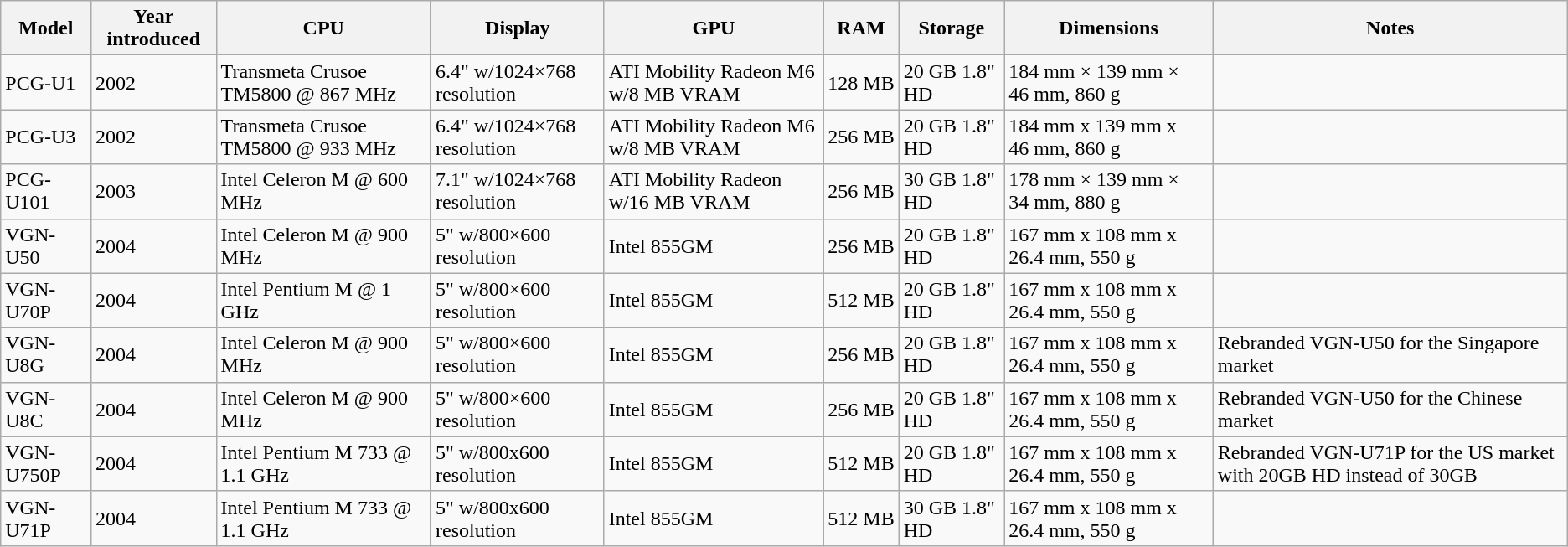<table class="wikitable">
<tr>
<th>Model</th>
<th>Year introduced</th>
<th>CPU</th>
<th>Display</th>
<th>GPU</th>
<th>RAM</th>
<th>Storage</th>
<th>Dimensions</th>
<th>Notes</th>
</tr>
<tr>
<td>PCG-U1</td>
<td>2002</td>
<td>Transmeta Crusoe TM5800 @ 867 MHz</td>
<td>6.4" w/1024×768 resolution</td>
<td>ATI Mobility Radeon M6 w/8 MB VRAM</td>
<td>128 MB</td>
<td>20 GB 1.8" HD</td>
<td>184 mm × 139 mm × 46 mm, 860 g</td>
<td></td>
</tr>
<tr>
<td>PCG-U3</td>
<td>2002</td>
<td>Transmeta Crusoe TM5800 @ 933 MHz</td>
<td>6.4" w/1024×768 resolution</td>
<td>ATI Mobility Radeon M6 w/8 MB VRAM</td>
<td>256 MB</td>
<td>20 GB 1.8" HD</td>
<td>184 mm x 139 mm x 46 mm, 860 g</td>
<td></td>
</tr>
<tr>
<td>PCG-U101</td>
<td>2003</td>
<td>Intel Celeron M @ 600 MHz</td>
<td>7.1" w/1024×768 resolution</td>
<td>ATI Mobility Radeon w/16 MB VRAM</td>
<td>256 MB</td>
<td>30 GB 1.8" HD</td>
<td>178 mm × 139 mm × 34 mm, 880 g</td>
<td></td>
</tr>
<tr>
<td>VGN-U50</td>
<td>2004</td>
<td>Intel Celeron M @ 900 MHz</td>
<td>5" w/800×600 resolution</td>
<td>Intel 855GM</td>
<td>256 MB</td>
<td>20 GB 1.8" HD</td>
<td>167 mm x 108 mm x 26.4 mm, 550 g</td>
<td></td>
</tr>
<tr>
<td>VGN-U70P</td>
<td>2004</td>
<td>Intel Pentium M @ 1 GHz</td>
<td>5" w/800×600 resolution</td>
<td>Intel 855GM</td>
<td>512 MB</td>
<td>20 GB 1.8" HD</td>
<td>167 mm x 108 mm x 26.4 mm, 550 g</td>
<td></td>
</tr>
<tr>
<td>VGN-U8G</td>
<td>2004</td>
<td>Intel Celeron M @ 900 MHz</td>
<td>5" w/800×600 resolution</td>
<td>Intel 855GM</td>
<td>256 MB</td>
<td>20 GB 1.8" HD</td>
<td>167 mm x 108 mm x 26.4 mm, 550 g</td>
<td>Rebranded VGN-U50 for the Singapore market</td>
</tr>
<tr>
<td>VGN-U8C</td>
<td>2004</td>
<td>Intel Celeron M @ 900 MHz</td>
<td>5" w/800×600 resolution</td>
<td>Intel 855GM</td>
<td>256 MB</td>
<td>20 GB 1.8" HD</td>
<td>167 mm x 108 mm x 26.4 mm, 550 g</td>
<td>Rebranded VGN-U50 for the Chinese market</td>
</tr>
<tr>
<td>VGN-U750P</td>
<td>2004</td>
<td>Intel Pentium M 733 @ 1.1 GHz</td>
<td>5" w/800x600 resolution</td>
<td>Intel 855GM</td>
<td>512 MB</td>
<td>20 GB 1.8" HD</td>
<td>167 mm x 108 mm x 26.4 mm, 550 g</td>
<td>Rebranded VGN-U71P for the US market with 20GB HD instead of 30GB</td>
</tr>
<tr>
<td>VGN-U71P</td>
<td>2004</td>
<td>Intel Pentium M 733 @ 1.1 GHz</td>
<td>5" w/800x600 resolution</td>
<td>Intel 855GM</td>
<td>512 MB</td>
<td>30 GB 1.8" HD</td>
<td>167 mm x 108 mm x 26.4 mm, 550 g</td>
<td></td>
</tr>
</table>
